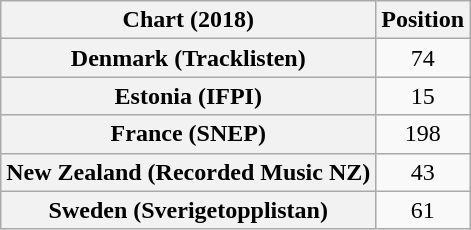<table class="wikitable sortable plainrowheaders" style="text-align:center">
<tr>
<th scope="col">Chart (2018)</th>
<th scope="col">Position</th>
</tr>
<tr>
<th scope="row">Denmark (Tracklisten)</th>
<td>74</td>
</tr>
<tr>
<th scope="row">Estonia (IFPI)</th>
<td>15</td>
</tr>
<tr>
<th scope="row">France (SNEP)</th>
<td>198</td>
</tr>
<tr>
<th scope="row">New Zealand (Recorded Music NZ)</th>
<td>43</td>
</tr>
<tr>
<th scope="row">Sweden (Sverigetopplistan)</th>
<td>61</td>
</tr>
</table>
